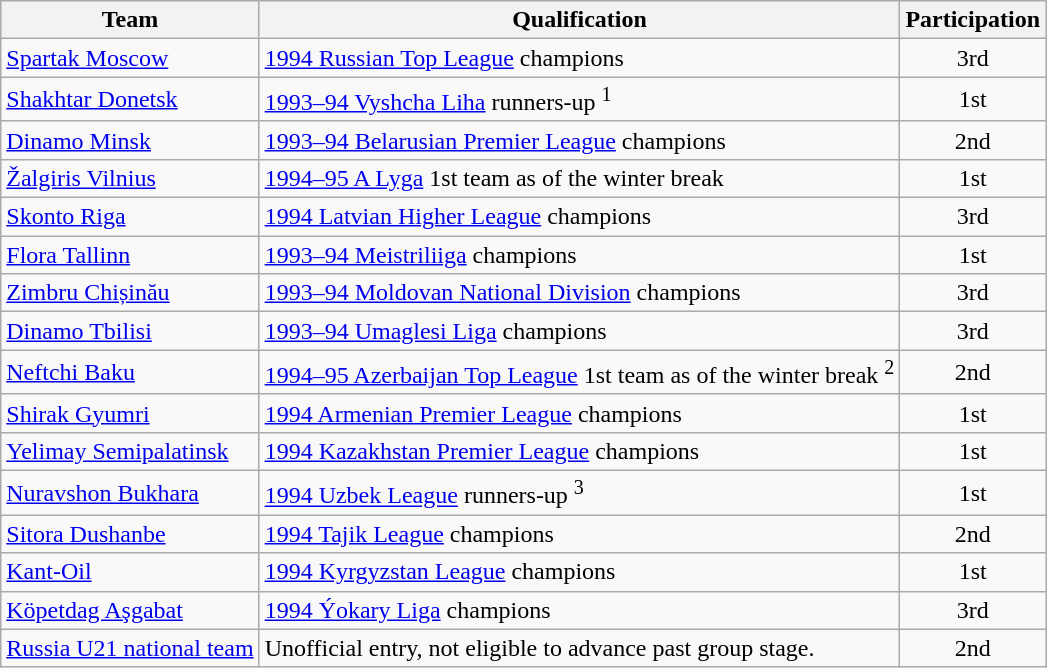<table class="wikitable">
<tr>
<th>Team</th>
<th>Qualification</th>
<th>Participation</th>
</tr>
<tr>
<td> <a href='#'>Spartak Moscow</a></td>
<td><a href='#'>1994 Russian Top League</a> champions</td>
<td align=center>3rd</td>
</tr>
<tr>
<td> <a href='#'>Shakhtar Donetsk</a></td>
<td><a href='#'>1993–94 Vyshcha Liha</a> runners-up <sup>1</sup></td>
<td align=center>1st</td>
</tr>
<tr>
<td> <a href='#'>Dinamo Minsk</a></td>
<td><a href='#'>1993–94 Belarusian Premier League</a> champions</td>
<td align=center>2nd</td>
</tr>
<tr>
<td> <a href='#'>Žalgiris Vilnius</a></td>
<td><a href='#'>1994–95 A Lyga</a> 1st team as of the winter break</td>
<td align=center>1st</td>
</tr>
<tr>
<td> <a href='#'>Skonto Riga</a></td>
<td><a href='#'>1994 Latvian Higher League</a> champions</td>
<td align=center>3rd</td>
</tr>
<tr>
<td> <a href='#'>Flora Tallinn</a></td>
<td><a href='#'>1993–94 Meistriliiga</a> champions</td>
<td align=center>1st</td>
</tr>
<tr>
<td> <a href='#'>Zimbru Chișinău</a></td>
<td><a href='#'>1993–94 Moldovan National Division</a> champions</td>
<td align=center>3rd</td>
</tr>
<tr>
<td> <a href='#'>Dinamo Tbilisi</a></td>
<td><a href='#'>1993–94 Umaglesi Liga</a> champions</td>
<td align=center>3rd</td>
</tr>
<tr>
<td> <a href='#'>Neftchi Baku</a></td>
<td><a href='#'>1994–95 Azerbaijan Top League</a> 1st team as of the winter break <sup>2</sup></td>
<td align=center>2nd</td>
</tr>
<tr>
<td> <a href='#'>Shirak Gyumri</a></td>
<td><a href='#'>1994 Armenian Premier League</a> champions</td>
<td align=center>1st</td>
</tr>
<tr>
<td> <a href='#'>Yelimay Semipalatinsk</a></td>
<td><a href='#'>1994 Kazakhstan Premier League</a> champions</td>
<td align=center>1st</td>
</tr>
<tr>
<td> <a href='#'>Nuravshon Bukhara</a></td>
<td><a href='#'>1994 Uzbek League</a> runners-up <sup>3</sup></td>
<td align=center>1st</td>
</tr>
<tr>
<td> <a href='#'>Sitora Dushanbe</a></td>
<td><a href='#'>1994 Tajik League</a> champions</td>
<td align=center>2nd</td>
</tr>
<tr>
<td> <a href='#'>Kant-Oil</a></td>
<td><a href='#'>1994 Kyrgyzstan League</a> champions</td>
<td align=center>1st</td>
</tr>
<tr>
<td> <a href='#'>Köpetdag Aşgabat</a></td>
<td><a href='#'>1994 Ýokary Liga</a> champions</td>
<td align=center>3rd</td>
</tr>
<tr>
<td> <a href='#'>Russia U21 national team</a></td>
<td>Unofficial entry, not eligible to advance past group stage.</td>
<td align=center>2nd</td>
</tr>
</table>
